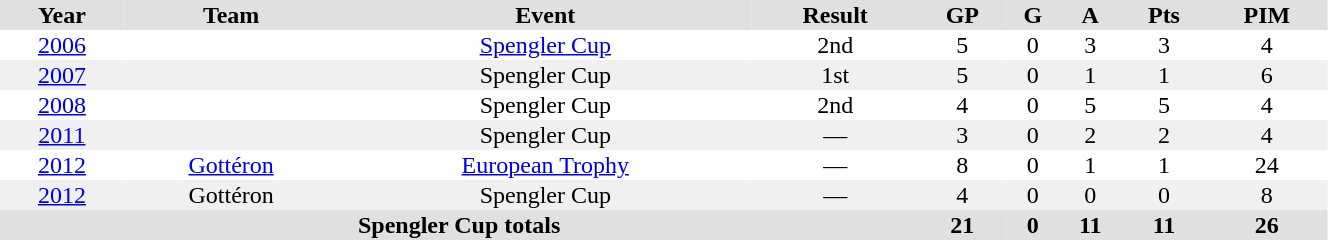<table border="0" cellpadding="1" cellspacing="0" style="text-align:center; width:70%">
<tr style="background:#e0e0e0;">
<th>Year</th>
<th>Team</th>
<th>Event</th>
<th>Result</th>
<th>GP</th>
<th>G</th>
<th>A</th>
<th>Pts</th>
<th>PIM</th>
</tr>
<tr>
<td><a href='#'>2006</a></td>
<td></td>
<td><a href='#'>Spengler Cup</a></td>
<td>2nd</td>
<td>5</td>
<td>0</td>
<td>3</td>
<td>3</td>
<td>4</td>
</tr>
<tr bgcolor="#f0f0f0">
<td><a href='#'>2007</a></td>
<td></td>
<td>Spengler Cup</td>
<td>1st</td>
<td>5</td>
<td>0</td>
<td>1</td>
<td>1</td>
<td>6</td>
</tr>
<tr>
<td><a href='#'>2008</a></td>
<td></td>
<td>Spengler Cup</td>
<td>2nd</td>
<td>4</td>
<td>0</td>
<td>5</td>
<td>5</td>
<td>4</td>
</tr>
<tr bgcolor="#f0f0f0">
<td><a href='#'>2011</a></td>
<td></td>
<td>Spengler Cup</td>
<td>—</td>
<td>3</td>
<td>0</td>
<td>2</td>
<td>2</td>
<td>4</td>
</tr>
<tr>
<td><a href='#'>2012</a></td>
<td><a href='#'>Gottéron</a></td>
<td><a href='#'>European Trophy</a></td>
<td>—</td>
<td>8</td>
<td>0</td>
<td>1</td>
<td>1</td>
<td>24</td>
</tr>
<tr bgcolor="#f0f0f0">
<td><a href='#'>2012</a></td>
<td>Gottéron</td>
<td>Spengler Cup</td>
<td>—</td>
<td>4</td>
<td>0</td>
<td>0</td>
<td>0</td>
<td>8</td>
</tr>
<tr bgcolor="#e0e0e0">
<th colspan="4">Spengler Cup totals</th>
<th>21</th>
<th>0</th>
<th>11</th>
<th>11</th>
<th>26</th>
</tr>
</table>
